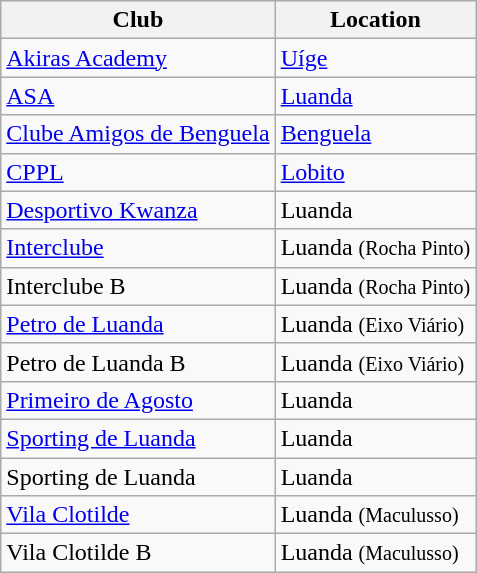<table class="wikitable sortable">
<tr>
<th>Club</th>
<th>Location</th>
</tr>
<tr>
<td><a href='#'>Akiras Academy</a></td>
<td><a href='#'>Uíge</a></td>
</tr>
<tr>
<td><a href='#'>ASA</a></td>
<td><a href='#'>Luanda</a></td>
</tr>
<tr>
<td><a href='#'>Clube Amigos de Benguela</a></td>
<td><a href='#'>Benguela</a></td>
</tr>
<tr>
<td><a href='#'>CPPL</a></td>
<td><a href='#'>Lobito</a></td>
</tr>
<tr>
<td><a href='#'>Desportivo Kwanza</a></td>
<td>Luanda</td>
</tr>
<tr>
<td><a href='#'>Interclube</a></td>
<td>Luanda <small>(Rocha Pinto)</small></td>
</tr>
<tr>
<td>Interclube B</td>
<td>Luanda <small>(Rocha Pinto)</small></td>
</tr>
<tr>
<td><a href='#'>Petro de Luanda</a></td>
<td>Luanda <small>(Eixo Viário)</small></td>
</tr>
<tr>
<td>Petro de Luanda B</td>
<td>Luanda <small>(Eixo Viário)</small></td>
</tr>
<tr>
<td><a href='#'>Primeiro de Agosto</a></td>
<td>Luanda</td>
</tr>
<tr>
<td><a href='#'>Sporting de Luanda</a></td>
<td>Luanda</td>
</tr>
<tr>
<td>Sporting de Luanda</td>
<td>Luanda</td>
</tr>
<tr>
<td><a href='#'>Vila Clotilde</a></td>
<td>Luanda <small>(Maculusso)</small></td>
</tr>
<tr>
<td>Vila Clotilde B</td>
<td>Luanda <small>(Maculusso)</small></td>
</tr>
</table>
